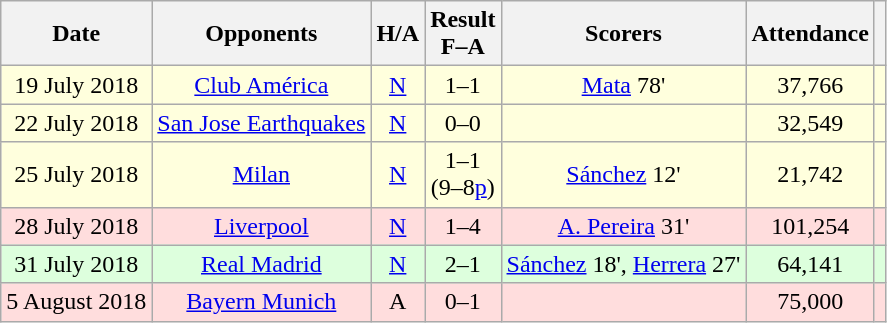<table class="wikitable" style="text-align:center">
<tr>
<th>Date</th>
<th>Opponents</th>
<th>H/A</th>
<th>Result<br>F–A</th>
<th>Scorers</th>
<th>Attendance</th>
<th></th>
</tr>
<tr bgcolor="#ffffdd">
<td>19 July 2018</td>
<td><a href='#'>Club América</a></td>
<td><a href='#'>N</a></td>
<td>1–1</td>
<td><a href='#'>Mata</a> 78'</td>
<td>37,766</td>
<td></td>
</tr>
<tr bgcolor="#ffffdd">
<td>22 July 2018</td>
<td><a href='#'>San Jose Earthquakes</a></td>
<td><a href='#'>N</a></td>
<td>0–0</td>
<td></td>
<td>32,549</td>
<td></td>
</tr>
<tr bgcolor="#ffffdd">
<td>25 July 2018</td>
<td><a href='#'>Milan</a></td>
<td><a href='#'>N</a></td>
<td>1–1<br>(9–8<a href='#'>p</a>)</td>
<td><a href='#'>Sánchez</a> 12'</td>
<td>21,742</td>
<td></td>
</tr>
<tr bgcolor="#ffdddd">
<td>28 July 2018</td>
<td><a href='#'>Liverpool</a></td>
<td><a href='#'>N</a></td>
<td>1–4</td>
<td><a href='#'>A. Pereira</a> 31'</td>
<td>101,254</td>
<td></td>
</tr>
<tr bgcolor="#ddffdd">
<td>31 July 2018</td>
<td><a href='#'>Real Madrid</a></td>
<td><a href='#'>N</a></td>
<td>2–1</td>
<td><a href='#'>Sánchez</a> 18', <a href='#'>Herrera</a> 27'</td>
<td>64,141</td>
<td></td>
</tr>
<tr bgcolor="#ffdddd">
<td>5 August 2018</td>
<td><a href='#'>Bayern Munich</a></td>
<td>A</td>
<td>0–1</td>
<td></td>
<td>75,000</td>
<td></td>
</tr>
</table>
